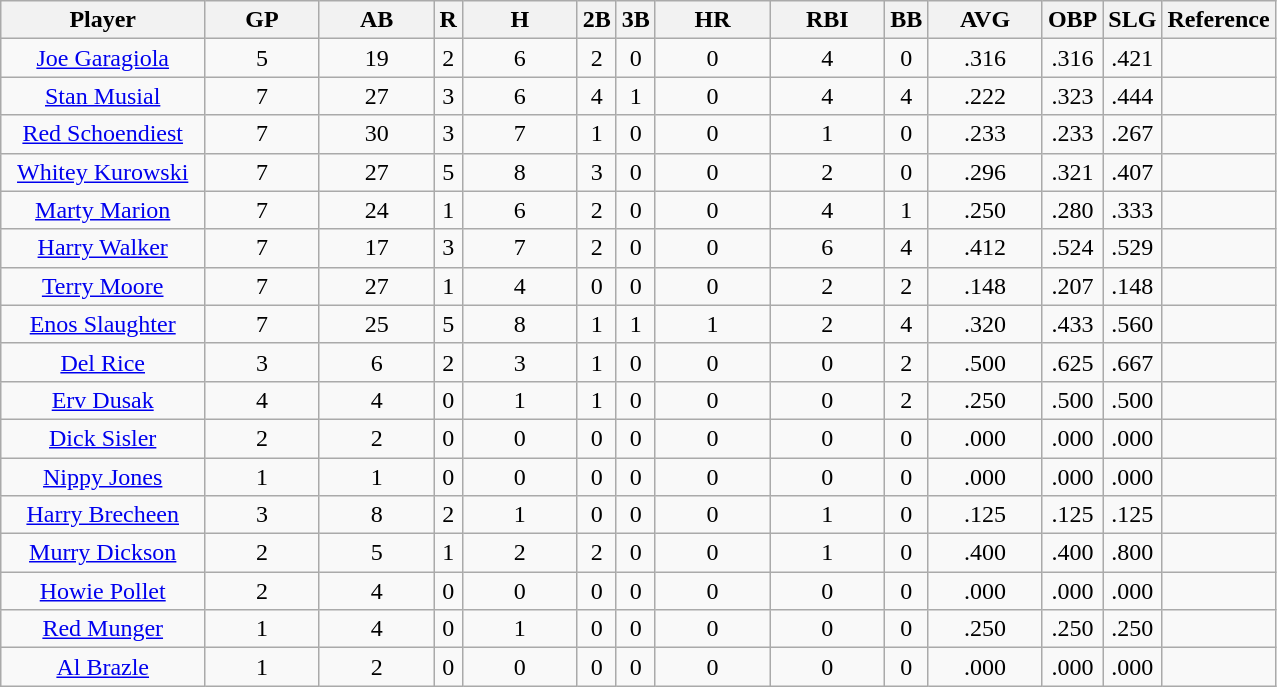<table class="wikitable sortable" style="text-align:center">
<tr>
<th width="16%">Player</th>
<th width="9%">GP</th>
<th width="9%">AB</th>
<th>R</th>
<th width="9%">H</th>
<th>2B</th>
<th>3B</th>
<th width="9%">HR</th>
<th width="9%">RBI</th>
<th>BB</th>
<th width="9%">AVG</th>
<th>OBP</th>
<th>SLG</th>
<th>Reference</th>
</tr>
<tr>
<td><a href='#'>Joe Garagiola</a></td>
<td>5</td>
<td>19</td>
<td>2</td>
<td>6</td>
<td>2</td>
<td>0</td>
<td>0</td>
<td>4</td>
<td>0</td>
<td>.316</td>
<td>.316</td>
<td>.421</td>
<td></td>
</tr>
<tr>
<td><a href='#'>Stan Musial</a></td>
<td>7</td>
<td>27</td>
<td>3</td>
<td>6</td>
<td>4</td>
<td>1</td>
<td>0</td>
<td>4</td>
<td>4</td>
<td>.222</td>
<td>.323</td>
<td>.444</td>
<td></td>
</tr>
<tr>
<td><a href='#'>Red Schoendiest</a></td>
<td>7</td>
<td>30</td>
<td>3</td>
<td>7</td>
<td>1</td>
<td>0</td>
<td>0</td>
<td>1</td>
<td>0</td>
<td>.233</td>
<td>.233</td>
<td>.267</td>
<td></td>
</tr>
<tr>
<td><a href='#'>Whitey Kurowski</a></td>
<td>7</td>
<td>27</td>
<td>5</td>
<td>8</td>
<td>3</td>
<td>0</td>
<td>0</td>
<td>2</td>
<td>0</td>
<td>.296</td>
<td>.321</td>
<td>.407</td>
<td></td>
</tr>
<tr>
<td><a href='#'>Marty Marion</a></td>
<td>7</td>
<td>24</td>
<td>1</td>
<td>6</td>
<td>2</td>
<td>0</td>
<td>0</td>
<td>4</td>
<td>1</td>
<td>.250</td>
<td>.280</td>
<td>.333</td>
<td></td>
</tr>
<tr>
<td><a href='#'>Harry Walker</a></td>
<td>7</td>
<td>17</td>
<td>3</td>
<td>7</td>
<td>2</td>
<td>0</td>
<td>0</td>
<td>6</td>
<td>4</td>
<td>.412</td>
<td>.524</td>
<td>.529</td>
<td></td>
</tr>
<tr>
<td><a href='#'>Terry Moore</a></td>
<td>7</td>
<td>27</td>
<td>1</td>
<td>4</td>
<td>0</td>
<td>0</td>
<td>0</td>
<td>2</td>
<td>2</td>
<td>.148</td>
<td>.207</td>
<td>.148</td>
<td></td>
</tr>
<tr>
<td><a href='#'>Enos Slaughter</a></td>
<td>7</td>
<td>25</td>
<td>5</td>
<td>8</td>
<td>1</td>
<td>1</td>
<td>1</td>
<td>2</td>
<td>4</td>
<td>.320</td>
<td>.433</td>
<td>.560</td>
<td></td>
</tr>
<tr>
<td><a href='#'>Del Rice</a></td>
<td>3</td>
<td>6</td>
<td>2</td>
<td>3</td>
<td>1</td>
<td>0</td>
<td>0</td>
<td>0</td>
<td>2</td>
<td>.500</td>
<td>.625</td>
<td>.667</td>
<td></td>
</tr>
<tr>
<td><a href='#'>Erv Dusak</a></td>
<td>4</td>
<td>4</td>
<td>0</td>
<td>1</td>
<td>1</td>
<td>0</td>
<td>0</td>
<td>0</td>
<td>2</td>
<td>.250</td>
<td>.500</td>
<td>.500</td>
<td></td>
</tr>
<tr>
<td><a href='#'>Dick Sisler</a></td>
<td>2</td>
<td>2</td>
<td>0</td>
<td>0</td>
<td>0</td>
<td>0</td>
<td>0</td>
<td>0</td>
<td>0</td>
<td>.000</td>
<td>.000</td>
<td>.000</td>
<td></td>
</tr>
<tr>
<td><a href='#'>Nippy Jones</a></td>
<td>1</td>
<td>1</td>
<td>0</td>
<td>0</td>
<td>0</td>
<td>0</td>
<td>0</td>
<td>0</td>
<td>0</td>
<td>.000</td>
<td>.000</td>
<td>.000</td>
<td></td>
</tr>
<tr>
<td><a href='#'>Harry Brecheen</a></td>
<td>3</td>
<td>8</td>
<td>2</td>
<td>1</td>
<td>0</td>
<td>0</td>
<td>0</td>
<td>1</td>
<td>0</td>
<td>.125</td>
<td>.125</td>
<td>.125</td>
<td></td>
</tr>
<tr>
<td><a href='#'>Murry Dickson</a></td>
<td>2</td>
<td>5</td>
<td>1</td>
<td>2</td>
<td>2</td>
<td>0</td>
<td>0</td>
<td>1</td>
<td>0</td>
<td>.400</td>
<td>.400</td>
<td>.800</td>
<td></td>
</tr>
<tr>
<td><a href='#'>Howie Pollet</a></td>
<td>2</td>
<td>4</td>
<td>0</td>
<td>0</td>
<td>0</td>
<td>0</td>
<td>0</td>
<td>0</td>
<td>0</td>
<td>.000</td>
<td>.000</td>
<td>.000</td>
<td></td>
</tr>
<tr>
<td><a href='#'>Red Munger</a></td>
<td>1</td>
<td>4</td>
<td>0</td>
<td>1</td>
<td>0</td>
<td>0</td>
<td>0</td>
<td>0</td>
<td>0</td>
<td>.250</td>
<td>.250</td>
<td>.250</td>
<td></td>
</tr>
<tr>
<td><a href='#'>Al Brazle</a></td>
<td>1</td>
<td>2</td>
<td>0</td>
<td>0</td>
<td>0</td>
<td>0</td>
<td>0</td>
<td>0</td>
<td>0</td>
<td>.000</td>
<td>.000</td>
<td>.000</td>
<td></td>
</tr>
</table>
